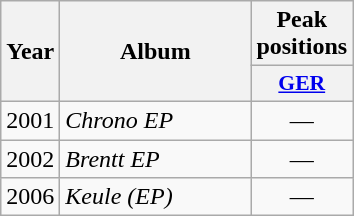<table class="wikitable">
<tr>
<th rowspan="2" style="text-align:center; width:10px;">Year</th>
<th rowspan="2" style="text-align:center; width:120px;">Album</th>
<th style="text-align:center; width:20px;">Peak positions</th>
</tr>
<tr>
<th scope="col" style="width:3em;font-size:90%;"><a href='#'>GER</a><br></th>
</tr>
<tr>
<td style="text-align:center;">2001</td>
<td><em>Chrono EP</em></td>
<td style="text-align:center;">—</td>
</tr>
<tr>
<td style="text-align:center;">2002</td>
<td><em>Brentt EP</em></td>
<td style="text-align:center;">—</td>
</tr>
<tr>
<td style="text-align:center;">2006</td>
<td><em>Keule (EP)</em></td>
<td style="text-align:center;">—</td>
</tr>
</table>
